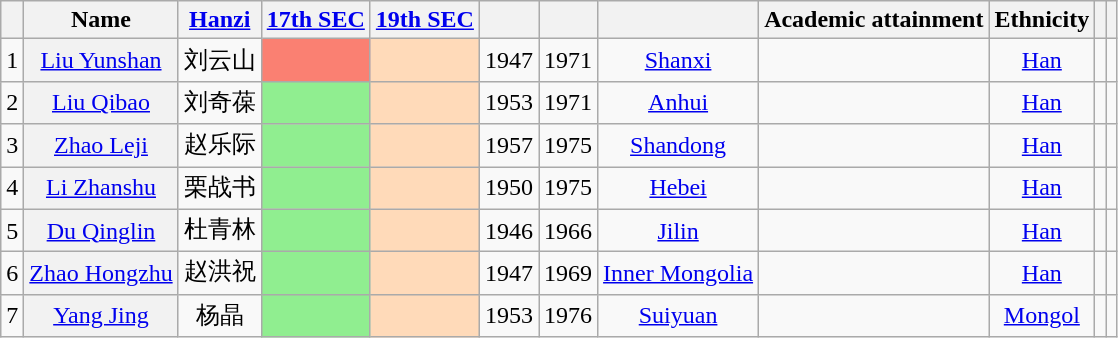<table class="wikitable sortable" style=text-align:center>
<tr>
<th scope=col></th>
<th scope=col>Name</th>
<th scope=col><a href='#'>Hanzi</a></th>
<th scope=col><a href='#'>17th SEC</a></th>
<th scope=col><a href='#'>19th SEC</a></th>
<th scope=col></th>
<th scope=col></th>
<th scope=col></th>
<th scope=col>Academic attainment</th>
<th scope=col>Ethnicity</th>
<th scope=col></th>
<th scope=col class="unsortable"></th>
</tr>
<tr>
<td>1</td>
<th align="center" scope="row" style="font-weight:normal;"><a href='#'>Liu Yunshan</a></th>
<td data-sort-value="5">刘云山</td>
<td bgcolor = Salmon></td>
<td bgcolor = PeachPuff></td>
<td>1947</td>
<td>1971</td>
<td><a href='#'>Shanxi</a></td>
<td></td>
<td><a href='#'>Han</a></td>
<td></td>
<td></td>
</tr>
<tr>
<td>2</td>
<th align="center" scope="row" style="font-weight:normal;"><a href='#'>Liu Qibao</a></th>
<td data-sort-value="7">刘奇葆</td>
<td bgcolor = LightGreen></td>
<td bgcolor = PeachPuff></td>
<td>1953</td>
<td>1971</td>
<td><a href='#'>Anhui</a></td>
<td></td>
<td><a href='#'>Han</a></td>
<td></td>
<td></td>
</tr>
<tr>
<td>3</td>
<th align="center" scope="row" style="font-weight:normal;"><a href='#'>Zhao Leji</a></th>
<td data-sort-value="20">赵乐际</td>
<td bgcolor = LightGreen></td>
<td bgcolor = PeachPuff></td>
<td>1957</td>
<td>1975</td>
<td><a href='#'>Shandong</a></td>
<td></td>
<td><a href='#'>Han</a></td>
<td></td>
<td></td>
</tr>
<tr>
<td>4</td>
<th align="center" scope="row" style="font-weight:normal;"><a href='#'>Li Zhanshu</a></th>
<td data-sort-value="23">栗战书</td>
<td bgcolor = LightGreen></td>
<td bgcolor = PeachPuff></td>
<td>1950</td>
<td>1975</td>
<td><a href='#'>Hebei</a></td>
<td></td>
<td><a href='#'>Han</a></td>
<td></td>
<td></td>
</tr>
<tr>
<td>5</td>
<th align="center" scope="row" style="font-weight:normal;"><a href='#'>Du Qinglin</a></th>
<td data-sort-value="22">杜青林</td>
<td bgcolor = LightGreen></td>
<td bgcolor = PeachPuff></td>
<td>1946</td>
<td>1966</td>
<td><a href='#'>Jilin</a></td>
<td></td>
<td><a href='#'>Han</a></td>
<td></td>
<td></td>
</tr>
<tr>
<td>6</td>
<th align="center" scope="row" style="font-weight:normal;"><a href='#'>Zhao Hongzhu</a></th>
<td data-sort-value="23">赵洪祝</td>
<td bgcolor = LightGreen></td>
<td bgcolor = PeachPuff></td>
<td>1947</td>
<td>1969</td>
<td><a href='#'>Inner Mongolia</a></td>
<td></td>
<td><a href='#'>Han</a></td>
<td></td>
<td></td>
</tr>
<tr>
<td>7</td>
<th align="center" scope="row" style="font-weight:normal;"><a href='#'>Yang Jing</a></th>
<td data-sort-value="15">杨晶</td>
<td bgcolor = LightGreen></td>
<td bgcolor = PeachPuff></td>
<td>1953</td>
<td>1976</td>
<td><a href='#'>Suiyuan</a></td>
<td></td>
<td><a href='#'>Mongol</a></td>
<td></td>
<td></td>
</tr>
</table>
